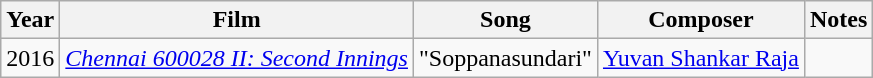<table class="wikitable">
<tr>
<th scope="col">Year</th>
<th scope="col">Film</th>
<th scope="col">Song</th>
<th scope="col">Composer</th>
<th class="unsortable" scope="col">Notes</th>
</tr>
<tr>
<td>2016</td>
<td><em><a href='#'>Chennai 600028 II: Second Innings</a></em></td>
<td>"Soppanasundari"</td>
<td><a href='#'>Yuvan Shankar Raja</a></td>
<td></td>
</tr>
</table>
